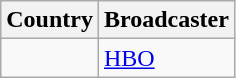<table class="wikitable">
<tr>
<th align=center>Country</th>
<th align=center>Broadcaster</th>
</tr>
<tr>
<td></td>
<td><a href='#'>HBO</a></td>
</tr>
</table>
